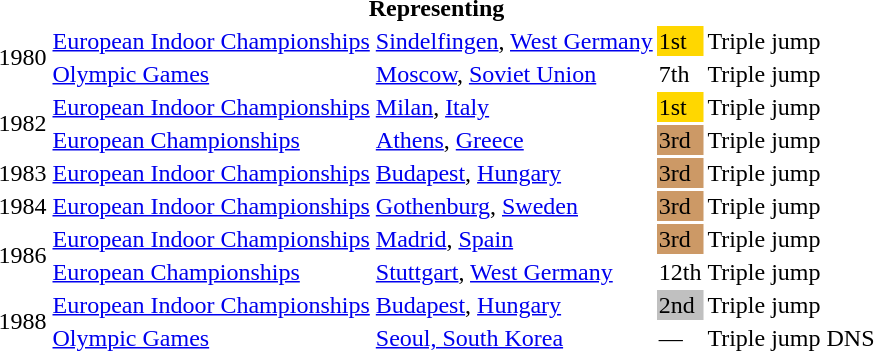<table>
<tr>
<th colspan="6">Representing </th>
</tr>
<tr>
<td rowspan=2>1980</td>
<td><a href='#'>European Indoor Championships</a></td>
<td><a href='#'>Sindelfingen</a>, <a href='#'>West Germany</a></td>
<td bgcolor="gold">1st</td>
<td>Triple jump</td>
<td></td>
</tr>
<tr>
<td><a href='#'>Olympic Games</a></td>
<td><a href='#'>Moscow</a>, <a href='#'>Soviet Union</a></td>
<td>7th</td>
<td>Triple jump</td>
<td></td>
</tr>
<tr>
<td rowspan=2>1982</td>
<td><a href='#'>European Indoor Championships</a></td>
<td><a href='#'>Milan</a>, <a href='#'>Italy</a></td>
<td bgcolor="gold">1st</td>
<td>Triple jump</td>
<td></td>
</tr>
<tr>
<td><a href='#'>European Championships</a></td>
<td><a href='#'>Athens</a>, <a href='#'>Greece</a></td>
<td bgcolor="cc9966">3rd</td>
<td>Triple jump</td>
<td></td>
</tr>
<tr>
<td>1983</td>
<td><a href='#'>European Indoor Championships</a></td>
<td><a href='#'>Budapest</a>, <a href='#'>Hungary</a></td>
<td bgcolor="cc9966">3rd</td>
<td>Triple jump</td>
<td></td>
</tr>
<tr>
<td>1984</td>
<td><a href='#'>European Indoor Championships</a></td>
<td><a href='#'>Gothenburg</a>, <a href='#'>Sweden</a></td>
<td bgcolor="cc9966">3rd</td>
<td>Triple jump</td>
<td></td>
</tr>
<tr>
<td rowspan=2>1986</td>
<td><a href='#'>European Indoor Championships</a></td>
<td><a href='#'>Madrid</a>, <a href='#'>Spain</a></td>
<td bgcolor="cc9966">3rd</td>
<td>Triple jump</td>
<td></td>
</tr>
<tr>
<td><a href='#'>European Championships</a></td>
<td><a href='#'>Stuttgart</a>, <a href='#'>West Germany</a></td>
<td>12th</td>
<td>Triple jump</td>
<td></td>
</tr>
<tr>
<td rowspan=2>1988</td>
<td><a href='#'>European Indoor Championships</a></td>
<td><a href='#'>Budapest</a>, <a href='#'>Hungary</a></td>
<td bgcolor="silver">2nd</td>
<td>Triple jump</td>
<td></td>
</tr>
<tr>
<td><a href='#'>Olympic Games</a></td>
<td><a href='#'>Seoul, South Korea</a></td>
<td>—</td>
<td>Triple jump</td>
<td>DNS</td>
</tr>
</table>
